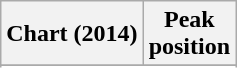<table class="wikitable sortable plainrowheaders" style="text-align:center">
<tr>
<th scope="col">Chart (2014)</th>
<th scope="col">Peak<br>position</th>
</tr>
<tr>
</tr>
<tr>
</tr>
</table>
